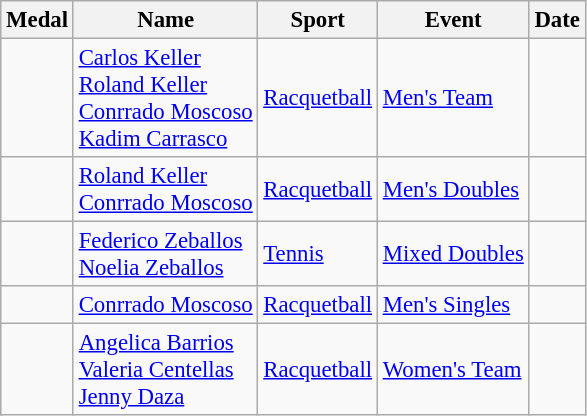<table class="wikitable sortable"  style=font-size:95%>
<tr>
<th>Medal</th>
<th>Name</th>
<th>Sport</th>
<th>Event</th>
<th>Date</th>
</tr>
<tr>
<td></td>
<td><a href='#'>Carlos Keller</a><br><a href='#'>Roland Keller</a><br><a href='#'>Conrrado Moscoso</a><br><a href='#'>Kadim Carrasco</a></td>
<td><a href='#'>Racquetball</a></td>
<td><a href='#'>Men's Team</a></td>
<td></td>
</tr>
<tr>
<td></td>
<td><a href='#'>Roland Keller</a><br><a href='#'>Conrrado Moscoso</a></td>
<td><a href='#'>Racquetball</a></td>
<td><a href='#'>Men's Doubles</a></td>
<td></td>
</tr>
<tr>
<td></td>
<td><a href='#'>Federico Zeballos</a><br><a href='#'>Noelia Zeballos</a></td>
<td><a href='#'>Tennis</a></td>
<td><a href='#'>Mixed Doubles</a></td>
<td></td>
</tr>
<tr>
<td></td>
<td><a href='#'>Conrrado Moscoso</a></td>
<td><a href='#'>Racquetball</a></td>
<td><a href='#'>Men's Singles</a></td>
<td></td>
</tr>
<tr>
<td></td>
<td><a href='#'>Angelica Barrios</a><br><a href='#'>Valeria Centellas</a><br><a href='#'>Jenny Daza</a></td>
<td><a href='#'>Racquetball</a></td>
<td><a href='#'>Women's Team</a></td>
<td></td>
</tr>
</table>
